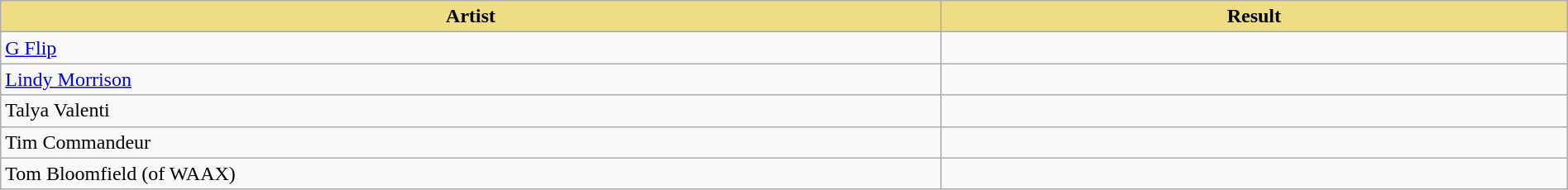<table class="wikitable" width=100%>
<tr>
<th style="width:15%;background:#EEDD82;">Artist</th>
<th style="width:10%;background:#EEDD82;">Result</th>
</tr>
<tr>
<td><a href='#'>G Flip</a></td>
<td></td>
</tr>
<tr>
<td><a href='#'>Lindy Morrison</a></td>
<td></td>
</tr>
<tr>
<td>Talya Valenti</td>
<td></td>
</tr>
<tr>
<td>Tim Commandeur</td>
<td></td>
</tr>
<tr>
<td>Tom Bloomfield (of WAAX)</td>
<td></td>
</tr>
</table>
